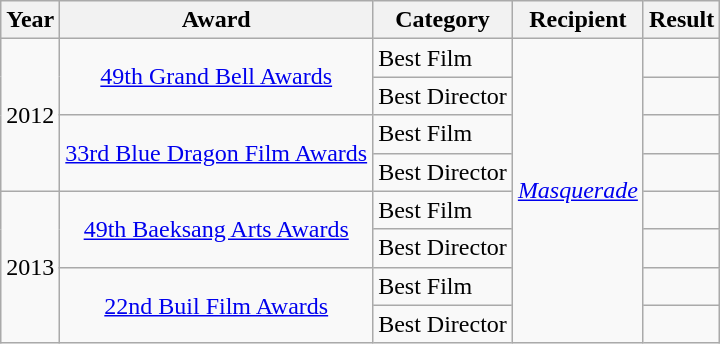<table class="wikitable sortable">
<tr>
<th>Year</th>
<th>Award</th>
<th>Category</th>
<th>Recipient</th>
<th>Result</th>
</tr>
<tr>
<td rowspan="4">2012</td>
<td rowspan="2" style="text-align:center;"><a href='#'>49th Grand Bell Awards</a></td>
<td>Best Film</td>
<td rowspan="8"><em><a href='#'>Masquerade</a></em></td>
<td></td>
</tr>
<tr>
<td>Best Director</td>
<td></td>
</tr>
<tr>
<td rowspan="2" style="text-align:center;"><a href='#'>33rd Blue Dragon Film Awards</a></td>
<td>Best Film</td>
<td></td>
</tr>
<tr>
<td>Best Director</td>
<td></td>
</tr>
<tr>
<td rowspan="4">2013</td>
<td rowspan="2" style="text-align:center;"><a href='#'>49th Baeksang Arts Awards</a></td>
<td>Best Film</td>
<td></td>
</tr>
<tr>
<td>Best Director</td>
<td></td>
</tr>
<tr>
<td rowspan="2" style="text-align:center;"><a href='#'>22nd Buil Film Awards</a></td>
<td>Best Film</td>
<td></td>
</tr>
<tr>
<td>Best Director</td>
<td></td>
</tr>
</table>
